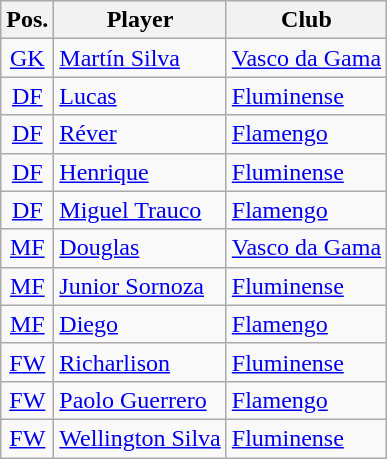<table class="wikitable">
<tr>
<th>Pos.</th>
<th>Player</th>
<th>Club</th>
</tr>
<tr>
<td style="text-align:center;" rowspan=><a href='#'>GK</a></td>
<td> <a href='#'>Martín Silva</a></td>
<td><a href='#'>Vasco da Gama</a></td>
</tr>
<tr>
<td style="text-align:center;" rowspan=><a href='#'>DF</a></td>
<td> <a href='#'>Lucas</a></td>
<td><a href='#'>Fluminense</a></td>
</tr>
<tr>
<td style="text-align:center;" rowspan=><a href='#'>DF</a></td>
<td> <a href='#'>Réver</a></td>
<td><a href='#'>Flamengo</a></td>
</tr>
<tr>
<td style="text-align:center;" rowspan=><a href='#'>DF</a></td>
<td> <a href='#'>Henrique</a></td>
<td><a href='#'>Fluminense</a></td>
</tr>
<tr>
<td style="text-align:center;" rowspan=><a href='#'>DF</a></td>
<td> <a href='#'>Miguel Trauco</a></td>
<td><a href='#'>Flamengo</a></td>
</tr>
<tr>
<td style="text-align:center;" rowspan=><a href='#'>MF</a></td>
<td> <a href='#'>Douglas</a></td>
<td><a href='#'>Vasco da Gama</a></td>
</tr>
<tr>
<td style="text-align:center;" rowspan=><a href='#'>MF</a></td>
<td> <a href='#'>Junior Sornoza</a></td>
<td><a href='#'>Fluminense</a></td>
</tr>
<tr>
<td style="text-align:center;" rowspan=><a href='#'>MF</a></td>
<td> <a href='#'>Diego</a></td>
<td><a href='#'>Flamengo</a></td>
</tr>
<tr>
<td style="text-align:center;" rowspan=><a href='#'>FW</a></td>
<td> <a href='#'>Richarlison</a></td>
<td><a href='#'>Fluminense</a></td>
</tr>
<tr>
<td style="text-align:center;" rowspan=><a href='#'>FW</a></td>
<td> <a href='#'>Paolo Guerrero</a></td>
<td><a href='#'>Flamengo</a></td>
</tr>
<tr>
<td style="text-align:center;" rowspan=><a href='#'>FW</a></td>
<td> <a href='#'>Wellington Silva</a></td>
<td><a href='#'>Fluminense</a></td>
</tr>
</table>
